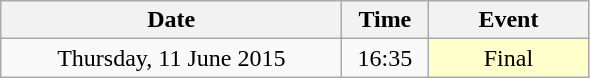<table class = "wikitable" style="text-align:center;">
<tr>
<th width=220>Date</th>
<th width=50>Time</th>
<th width=100>Event</th>
</tr>
<tr>
<td>Thursday, 11 June 2015</td>
<td>16:35</td>
<td bgcolor=ffffcc>Final</td>
</tr>
</table>
